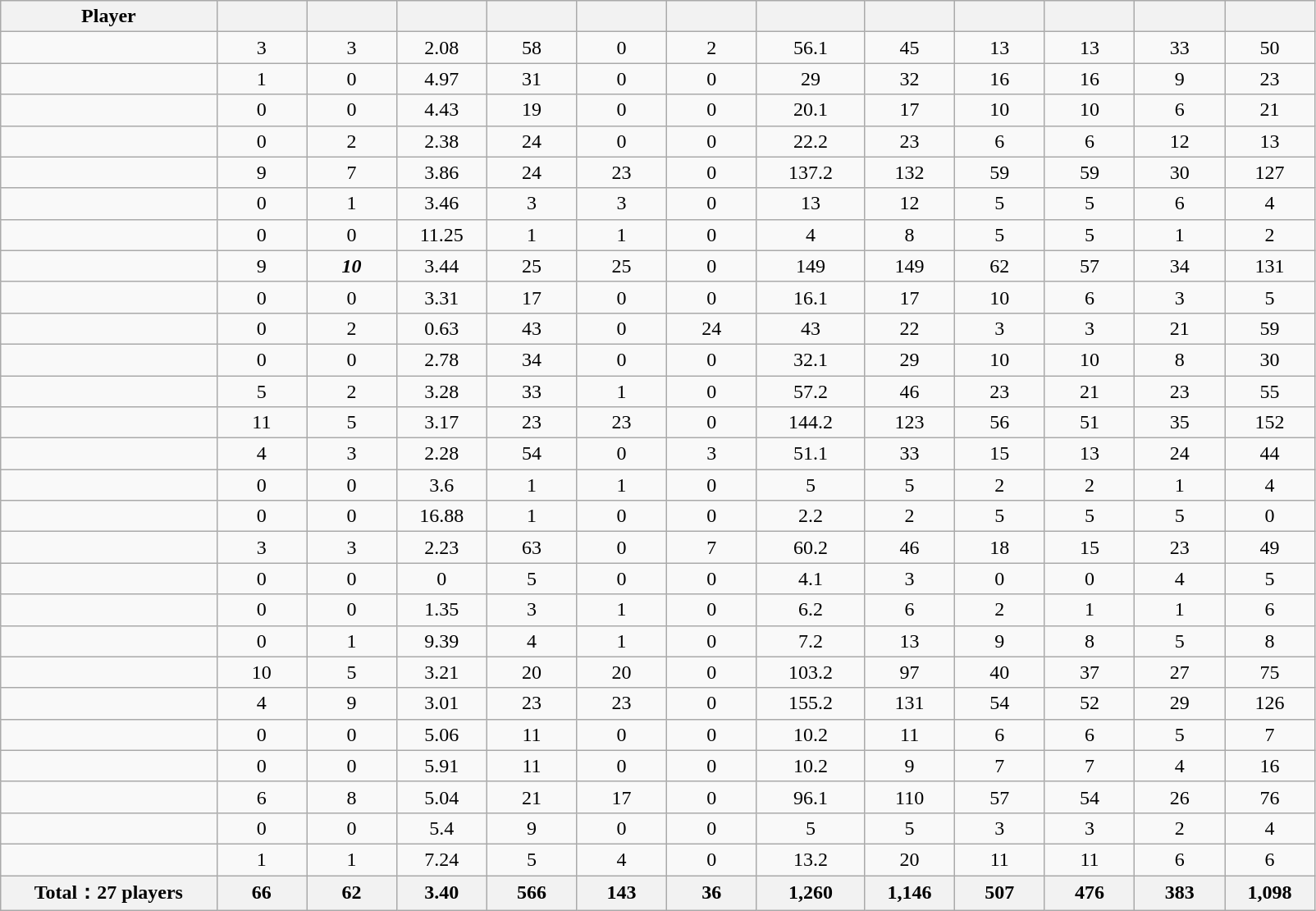<table class="wikitable sortable" style="text-align:center;">
<tr>
<th width="12%">Player</th>
<th width="5%"><a href='#'></a></th>
<th width="5%"><a href='#'></a></th>
<th width="5%"><a href='#'></a></th>
<th width="5%"><a href='#'></a></th>
<th width="5%"><a href='#'></a></th>
<th width="5%"><a href='#'></a></th>
<th width="6%"><a href='#'></a></th>
<th width="5%"><a href='#'></a></th>
<th width="5%"><a href='#'></a></th>
<th width="5%"><a href='#'></a></th>
<th width="5%"><a href='#'></a></th>
<th width="5%"><a href='#'></a></th>
</tr>
<tr>
<td align="left"></td>
<td>3</td>
<td>3</td>
<td>2.08</td>
<td>58</td>
<td>0</td>
<td>2</td>
<td>56.1</td>
<td>45</td>
<td>13</td>
<td>13</td>
<td>33</td>
<td>50</td>
</tr>
<tr>
<td align="left"></td>
<td>1</td>
<td>0</td>
<td>4.97</td>
<td>31</td>
<td>0</td>
<td>0</td>
<td>29</td>
<td>32</td>
<td>16</td>
<td>16</td>
<td>9</td>
<td>23</td>
</tr>
<tr>
<td align="left"></td>
<td>0</td>
<td>0</td>
<td>4.43</td>
<td>19</td>
<td>0</td>
<td>0</td>
<td>20.1</td>
<td>17</td>
<td>10</td>
<td>10</td>
<td>6</td>
<td>21</td>
</tr>
<tr>
<td align="left"></td>
<td>0</td>
<td>2</td>
<td>2.38</td>
<td>24</td>
<td>0</td>
<td>0</td>
<td>22.2</td>
<td>23</td>
<td>6</td>
<td>6</td>
<td>12</td>
<td>13</td>
</tr>
<tr>
<td align="left"></td>
<td>9</td>
<td>7</td>
<td>3.86</td>
<td>24</td>
<td>23</td>
<td>0</td>
<td>137.2</td>
<td>132</td>
<td>59</td>
<td>59</td>
<td>30</td>
<td>127</td>
</tr>
<tr>
<td align="left"></td>
<td>0</td>
<td>1</td>
<td>3.46</td>
<td>3</td>
<td>3</td>
<td>0</td>
<td>13</td>
<td>12</td>
<td>5</td>
<td>5</td>
<td>6</td>
<td>4</td>
</tr>
<tr>
<td align="left"></td>
<td>0</td>
<td>0</td>
<td>11.25</td>
<td>1</td>
<td>1</td>
<td>0</td>
<td>4</td>
<td>8</td>
<td>5</td>
<td>5</td>
<td>1</td>
<td>2</td>
</tr>
<tr>
<td align="left"></td>
<td>9</td>
<td><strong><em>10</em></strong></td>
<td>3.44</td>
<td>25</td>
<td>25</td>
<td>0</td>
<td>149</td>
<td>149</td>
<td>62</td>
<td>57</td>
<td>34</td>
<td>131</td>
</tr>
<tr>
<td align="left"></td>
<td>0</td>
<td>0</td>
<td>3.31</td>
<td>17</td>
<td>0</td>
<td>0</td>
<td>16.1</td>
<td>17</td>
<td>10</td>
<td>6</td>
<td>3</td>
<td>5</td>
</tr>
<tr>
<td align="left"></td>
<td>0</td>
<td>2</td>
<td>0.63</td>
<td>43</td>
<td>0</td>
<td>24</td>
<td>43</td>
<td>22</td>
<td>3</td>
<td>3</td>
<td>21</td>
<td>59</td>
</tr>
<tr>
<td align="left"></td>
<td>0</td>
<td>0</td>
<td>2.78</td>
<td>34</td>
<td>0</td>
<td>0</td>
<td>32.1</td>
<td>29</td>
<td>10</td>
<td>10</td>
<td>8</td>
<td>30</td>
</tr>
<tr>
<td align="left"></td>
<td>5</td>
<td>2</td>
<td>3.28</td>
<td>33</td>
<td>1</td>
<td>0</td>
<td>57.2</td>
<td>46</td>
<td>23</td>
<td>21</td>
<td>23</td>
<td>55</td>
</tr>
<tr>
<td align="left"></td>
<td>11</td>
<td>5</td>
<td>3.17</td>
<td>23</td>
<td>23</td>
<td>0</td>
<td>144.2</td>
<td>123</td>
<td>56</td>
<td>51</td>
<td>35</td>
<td>152</td>
</tr>
<tr>
<td align="left"></td>
<td>4</td>
<td>3</td>
<td>2.28</td>
<td>54</td>
<td>0</td>
<td>3</td>
<td>51.1</td>
<td>33</td>
<td>15</td>
<td>13</td>
<td>24</td>
<td>44</td>
</tr>
<tr>
<td align="left"></td>
<td>0</td>
<td>0</td>
<td>3.6</td>
<td>1</td>
<td>1</td>
<td>0</td>
<td>5</td>
<td>5</td>
<td>2</td>
<td>2</td>
<td>1</td>
<td>4</td>
</tr>
<tr>
<td align="left"></td>
<td>0</td>
<td>0</td>
<td>16.88</td>
<td>1</td>
<td>0</td>
<td>0</td>
<td>2.2</td>
<td>2</td>
<td>5</td>
<td>5</td>
<td>5</td>
<td>0</td>
</tr>
<tr>
<td align="left"></td>
<td>3</td>
<td>3</td>
<td>2.23</td>
<td>63</td>
<td>0</td>
<td>7</td>
<td>60.2</td>
<td>46</td>
<td>18</td>
<td>15</td>
<td>23</td>
<td>49</td>
</tr>
<tr>
<td align="left"></td>
<td>0</td>
<td>0</td>
<td>0</td>
<td>5</td>
<td>0</td>
<td>0</td>
<td>4.1</td>
<td>3</td>
<td>0</td>
<td>0</td>
<td>4</td>
<td>5</td>
</tr>
<tr>
<td align="left"></td>
<td>0</td>
<td>0</td>
<td>1.35</td>
<td>3</td>
<td>1</td>
<td>0</td>
<td>6.2</td>
<td>6</td>
<td>2</td>
<td>1</td>
<td>1</td>
<td>6</td>
</tr>
<tr>
<td align="left"></td>
<td>0</td>
<td>1</td>
<td>9.39</td>
<td>4</td>
<td>1</td>
<td>0</td>
<td>7.2</td>
<td>13</td>
<td>9</td>
<td>8</td>
<td>5</td>
<td>8</td>
</tr>
<tr>
<td align="left"></td>
<td>10</td>
<td>5</td>
<td>3.21</td>
<td>20</td>
<td>20</td>
<td>0</td>
<td>103.2</td>
<td>97</td>
<td>40</td>
<td>37</td>
<td>27</td>
<td>75</td>
</tr>
<tr>
<td align="left"></td>
<td>4</td>
<td>9</td>
<td>3.01</td>
<td>23</td>
<td>23</td>
<td>0</td>
<td>155.2</td>
<td>131</td>
<td>54</td>
<td>52</td>
<td>29</td>
<td>126</td>
</tr>
<tr>
<td align="left"></td>
<td>0</td>
<td>0</td>
<td>5.06</td>
<td>11</td>
<td>0</td>
<td>0</td>
<td>10.2</td>
<td>11</td>
<td>6</td>
<td>6</td>
<td>5</td>
<td>7</td>
</tr>
<tr>
<td align="left"></td>
<td>0</td>
<td>0</td>
<td>5.91</td>
<td>11</td>
<td>0</td>
<td>0</td>
<td>10.2</td>
<td>9</td>
<td>7</td>
<td>7</td>
<td>4</td>
<td>16</td>
</tr>
<tr>
<td align="left"></td>
<td>6</td>
<td>8</td>
<td>5.04</td>
<td>21</td>
<td>17</td>
<td>0</td>
<td>96.1</td>
<td>110</td>
<td>57</td>
<td>54</td>
<td>26</td>
<td>76</td>
</tr>
<tr>
<td align="left"></td>
<td>0</td>
<td>0</td>
<td>5.4</td>
<td>9</td>
<td>0</td>
<td>0</td>
<td>5</td>
<td>5</td>
<td>3</td>
<td>3</td>
<td>2</td>
<td>4</td>
</tr>
<tr>
<td align="left"></td>
<td>1</td>
<td>1</td>
<td>7.24</td>
<td>5</td>
<td>4</td>
<td>0</td>
<td>13.2</td>
<td>20</td>
<td>11</td>
<td>11</td>
<td>6</td>
<td>6</td>
</tr>
<tr>
<th>Total：27 players</th>
<th>66</th>
<th>62</th>
<th>3.40</th>
<th>566</th>
<th>143</th>
<th>36</th>
<th>1,260</th>
<th>1,146</th>
<th>507</th>
<th>476</th>
<th>383</th>
<th>1,098</th>
</tr>
</table>
